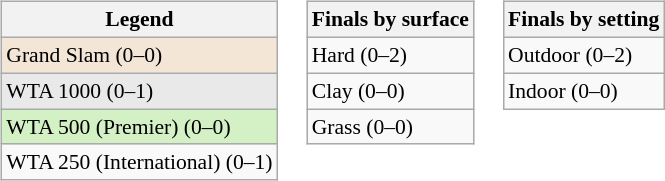<table>
<tr valign=top>
<td><br><table class="wikitable" style=font-size:90%>
<tr>
<th>Legend</th>
</tr>
<tr>
<td style="background:#f3e6d7;">Grand Slam (0–0)</td>
</tr>
<tr>
<td style="background:#e9e9e9;">WTA 1000 (0–1)</td>
</tr>
<tr>
<td style="background:#d4f1c5;">WTA 500 (Premier) (0–0)</td>
</tr>
<tr>
<td>WTA 250 (International) (0–1)</td>
</tr>
</table>
</td>
<td><br><table class="wikitable" style=font-size:90%>
<tr>
<th>Finals by surface</th>
</tr>
<tr>
<td>Hard (0–2)</td>
</tr>
<tr>
<td>Clay (0–0)</td>
</tr>
<tr>
<td>Grass (0–0)</td>
</tr>
</table>
</td>
<td><br><table class="wikitable" style=font-size:90%>
<tr>
<th>Finals by setting</th>
</tr>
<tr>
<td>Outdoor (0–2)</td>
</tr>
<tr>
<td>Indoor (0–0)</td>
</tr>
</table>
</td>
</tr>
</table>
